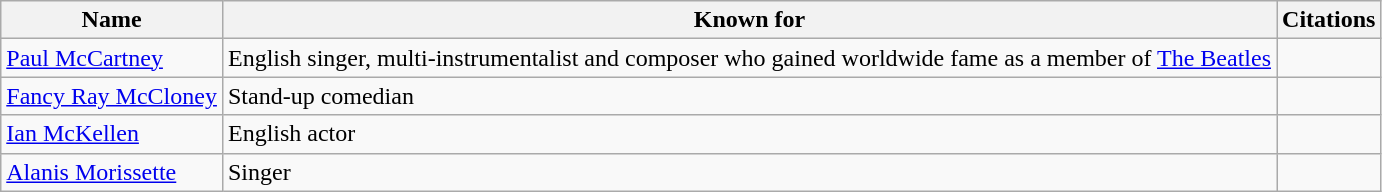<table class="wikitable">
<tr>
<th>Name</th>
<th>Known for</th>
<th>Citations</th>
</tr>
<tr>
<td><a href='#'>Paul McCartney</a></td>
<td>English singer, multi-instrumentalist and composer who gained worldwide fame as a member of <a href='#'>The Beatles</a></td>
<td></td>
</tr>
<tr>
<td><a href='#'>Fancy Ray McCloney</a></td>
<td>Stand-up comedian</td>
<td></td>
</tr>
<tr>
<td><a href='#'>Ian McKellen</a></td>
<td>English actor</td>
<td></td>
</tr>
<tr>
<td><a href='#'>Alanis Morissette</a></td>
<td>Singer</td>
<td></td>
</tr>
</table>
